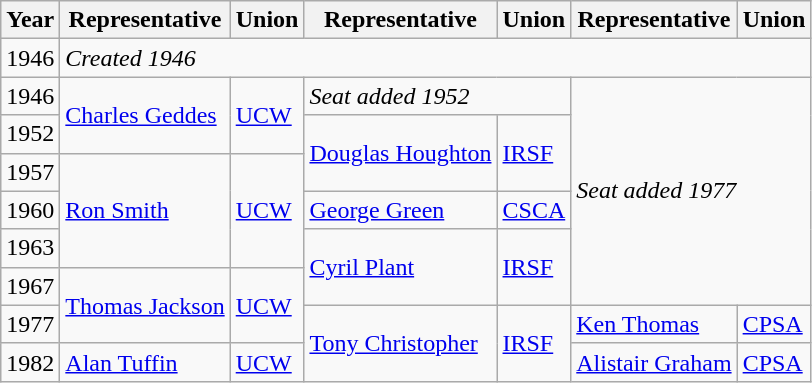<table class="wikitable">
<tr>
<th>Year</th>
<th>Representative</th>
<th>Union</th>
<th>Representative</th>
<th>Union</th>
<th>Representative</th>
<th>Union</th>
</tr>
<tr>
<td>1946</td>
<td colspan=6><em>Created 1946</em></td>
</tr>
<tr>
<td>1946</td>
<td rowspan=2><a href='#'>Charles Geddes</a></td>
<td rowspan=2><a href='#'>UCW</a></td>
<td colspan=2><em>Seat added 1952</em></td>
<td colspan=2 rowspan=6><em>Seat added 1977</em></td>
</tr>
<tr>
<td>1952</td>
<td rowspan=2><a href='#'>Douglas Houghton</a></td>
<td rowspan=2><a href='#'>IRSF</a></td>
</tr>
<tr>
<td>1957</td>
<td rowspan=3><a href='#'>Ron Smith</a></td>
<td rowspan=3><a href='#'>UCW</a></td>
</tr>
<tr>
<td>1960</td>
<td><a href='#'>George Green</a></td>
<td><a href='#'>CSCA</a></td>
</tr>
<tr>
<td>1963</td>
<td rowspan=2><a href='#'>Cyril Plant</a></td>
<td rowspan=2><a href='#'>IRSF</a></td>
</tr>
<tr>
<td>1967</td>
<td rowspan=2><a href='#'>Thomas Jackson</a></td>
<td rowspan=2><a href='#'>UCW</a></td>
</tr>
<tr>
<td>1977</td>
<td rowspan=2><a href='#'>Tony Christopher</a></td>
<td rowspan=2><a href='#'>IRSF</a></td>
<td><a href='#'>Ken Thomas</a></td>
<td><a href='#'>CPSA</a></td>
</tr>
<tr>
<td>1982</td>
<td><a href='#'>Alan Tuffin</a></td>
<td><a href='#'>UCW</a></td>
<td><a href='#'>Alistair Graham</a></td>
<td><a href='#'>CPSA</a></td>
</tr>
</table>
